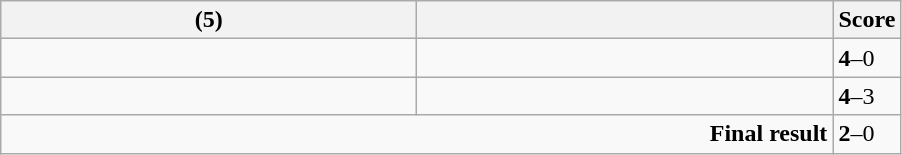<table class="wikitable">
<tr>
<th width=270> (5)</th>
<th width=270></th>
<th>Score</th>
</tr>
<tr>
<td></td>
<td></td>
<td><strong>4</strong>–0</td>
</tr>
<tr>
<td></td>
<td></td>
<td><strong>4</strong>–3</td>
</tr>
<tr>
<td colspan="2" align="right"><strong>Final result</strong></td>
<td><strong>2</strong>–0</td>
</tr>
</table>
